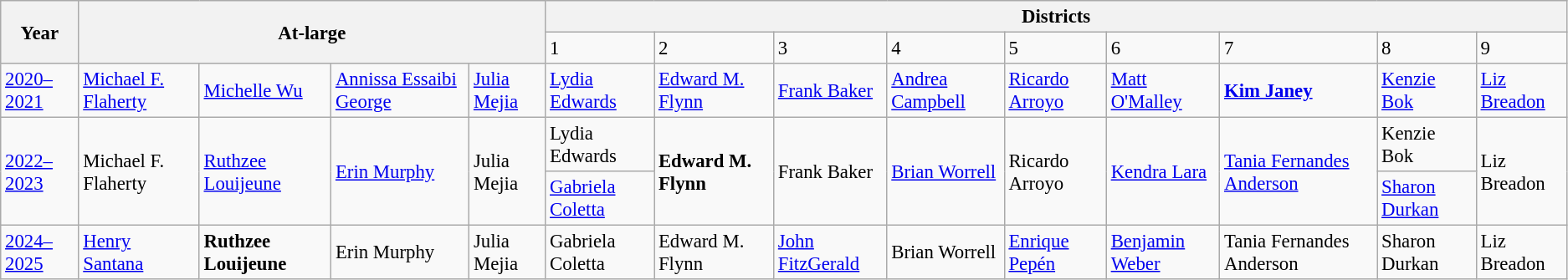<table class=wikitable style="font-size: 95%;">
<tr>
<th rowspan=2>Year</th>
<th rowspan=2 colspan=4>At-large</th>
<th colspan=9>Districts</th>
</tr>
<tr>
<td>1</td>
<td>2</td>
<td>3</td>
<td>4</td>
<td>5</td>
<td>6</td>
<td>7</td>
<td>8</td>
<td>9</td>
</tr>
<tr>
<td><a href='#'>2020–2021</a></td>
<td><a href='#'>Michael F. Flaherty</a></td>
<td><a href='#'>Michelle Wu</a></td>
<td><a href='#'>Annissa Essaibi George</a></td>
<td><a href='#'>Julia Mejia</a></td>
<td><a href='#'>Lydia Edwards</a></td>
<td><a href='#'>Edward M. Flynn</a></td>
<td><a href='#'>Frank Baker</a></td>
<td><a href='#'>Andrea Campbell</a></td>
<td><a href='#'>Ricardo Arroyo</a></td>
<td><a href='#'>Matt O'Malley</a></td>
<td><strong><a href='#'>Kim Janey</a></strong></td>
<td><a href='#'>Kenzie Bok</a></td>
<td><a href='#'>Liz Breadon</a></td>
</tr>
<tr>
<td rowspan=2><a href='#'>2022–2023</a></td>
<td rowspan=2>Michael F. Flaherty</td>
<td rowspan=2><a href='#'>Ruthzee Louijeune</a></td>
<td rowspan=2><a href='#'>Erin Murphy</a></td>
<td rowspan=2>Julia Mejia</td>
<td>Lydia Edwards </td>
<td rowspan=2><strong>Edward M. Flynn</strong></td>
<td rowspan=2>Frank Baker</td>
<td rowspan=2><a href='#'>Brian Worrell</a></td>
<td rowspan=2>Ricardo Arroyo</td>
<td rowspan=2><a href='#'>Kendra Lara</a></td>
<td rowspan=2><a href='#'>Tania Fernandes Anderson</a></td>
<td>Kenzie Bok</td>
<td rowspan=2>Liz Breadon</td>
</tr>
<tr>
<td><a href='#'>Gabriela Coletta</a></td>
<td><a href='#'>Sharon Durkan</a></td>
</tr>
<tr>
<td><a href='#'>2024–2025</a></td>
<td><a href='#'>Henry Santana</a></td>
<td><strong>Ruthzee Louijeune</strong></td>
<td>Erin Murphy</td>
<td>Julia Mejia</td>
<td>Gabriela Coletta</td>
<td>Edward M. Flynn</td>
<td><a href='#'>John FitzGerald</a></td>
<td>Brian Worrell</td>
<td><a href='#'>Enrique Pepén</a></td>
<td><a href='#'>Benjamin Weber</a></td>
<td>Tania Fernandes Anderson</td>
<td>Sharon Durkan</td>
<td>Liz Breadon</td>
</tr>
</table>
